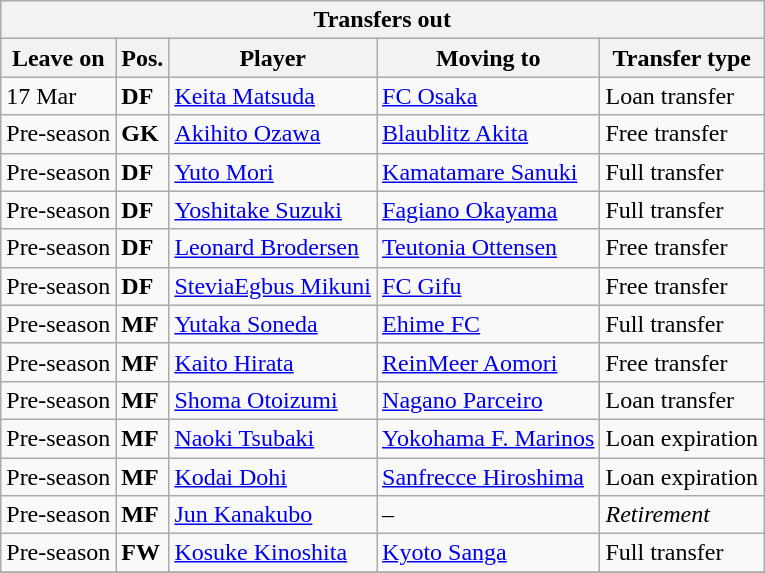<table class="wikitable sortable" style=“text-align:left;>
<tr>
<th colspan="5">Transfers out</th>
</tr>
<tr>
<th>Leave on</th>
<th>Pos.</th>
<th>Player</th>
<th>Moving to</th>
<th>Transfer type</th>
</tr>
<tr>
<td>17 Mar</td>
<td><strong>DF</strong></td>
<td> <a href='#'>Keita Matsuda</a></td>
<td> <a href='#'>FC Osaka</a></td>
<td>Loan transfer</td>
</tr>
<tr>
<td>Pre-season</td>
<td><strong>GK</strong></td>
<td> <a href='#'>Akihito Ozawa</a></td>
<td> <a href='#'>Blaublitz Akita</a></td>
<td>Free transfer</td>
</tr>
<tr>
<td>Pre-season</td>
<td><strong>DF</strong></td>
<td> <a href='#'>Yuto Mori</a></td>
<td> <a href='#'>Kamatamare Sanuki</a></td>
<td>Full transfer</td>
</tr>
<tr>
<td>Pre-season</td>
<td><strong>DF</strong></td>
<td> <a href='#'>Yoshitake Suzuki</a></td>
<td> <a href='#'>Fagiano Okayama</a></td>
<td>Full transfer</td>
</tr>
<tr>
<td>Pre-season</td>
<td><strong>DF</strong></td>
<td> <a href='#'>Leonard Brodersen</a></td>
<td> <a href='#'>Teutonia Ottensen</a></td>
<td>Free transfer</td>
</tr>
<tr>
<td>Pre-season</td>
<td><strong>DF</strong></td>
<td> <a href='#'>SteviaEgbus Mikuni</a></td>
<td> <a href='#'>FC Gifu</a></td>
<td>Free transfer</td>
</tr>
<tr>
<td>Pre-season</td>
<td><strong>MF</strong></td>
<td> <a href='#'>Yutaka Soneda</a></td>
<td> <a href='#'>Ehime FC</a></td>
<td>Full transfer</td>
</tr>
<tr>
<td>Pre-season</td>
<td><strong>MF</strong></td>
<td> <a href='#'>Kaito Hirata</a></td>
<td> <a href='#'>ReinMeer Aomori</a></td>
<td>Free transfer</td>
</tr>
<tr>
<td>Pre-season</td>
<td><strong>MF</strong></td>
<td> <a href='#'>Shoma Otoizumi</a></td>
<td> <a href='#'>Nagano Parceiro</a></td>
<td>Loan transfer</td>
</tr>
<tr>
<td>Pre-season</td>
<td><strong>MF</strong></td>
<td> <a href='#'>Naoki Tsubaki</a></td>
<td> <a href='#'>Yokohama F. Marinos</a></td>
<td>Loan expiration</td>
</tr>
<tr>
<td>Pre-season</td>
<td><strong>MF</strong></td>
<td> <a href='#'>Kodai Dohi</a></td>
<td> <a href='#'>Sanfrecce Hiroshima</a></td>
<td>Loan expiration</td>
</tr>
<tr>
<td>Pre-season</td>
<td><strong>MF</strong></td>
<td> <a href='#'>Jun Kanakubo</a></td>
<td>–</td>
<td><em>Retirement</em></td>
</tr>
<tr>
<td>Pre-season</td>
<td><strong>FW</strong></td>
<td> <a href='#'>Kosuke Kinoshita</a></td>
<td> <a href='#'>Kyoto Sanga</a></td>
<td>Full transfer</td>
</tr>
<tr>
</tr>
</table>
